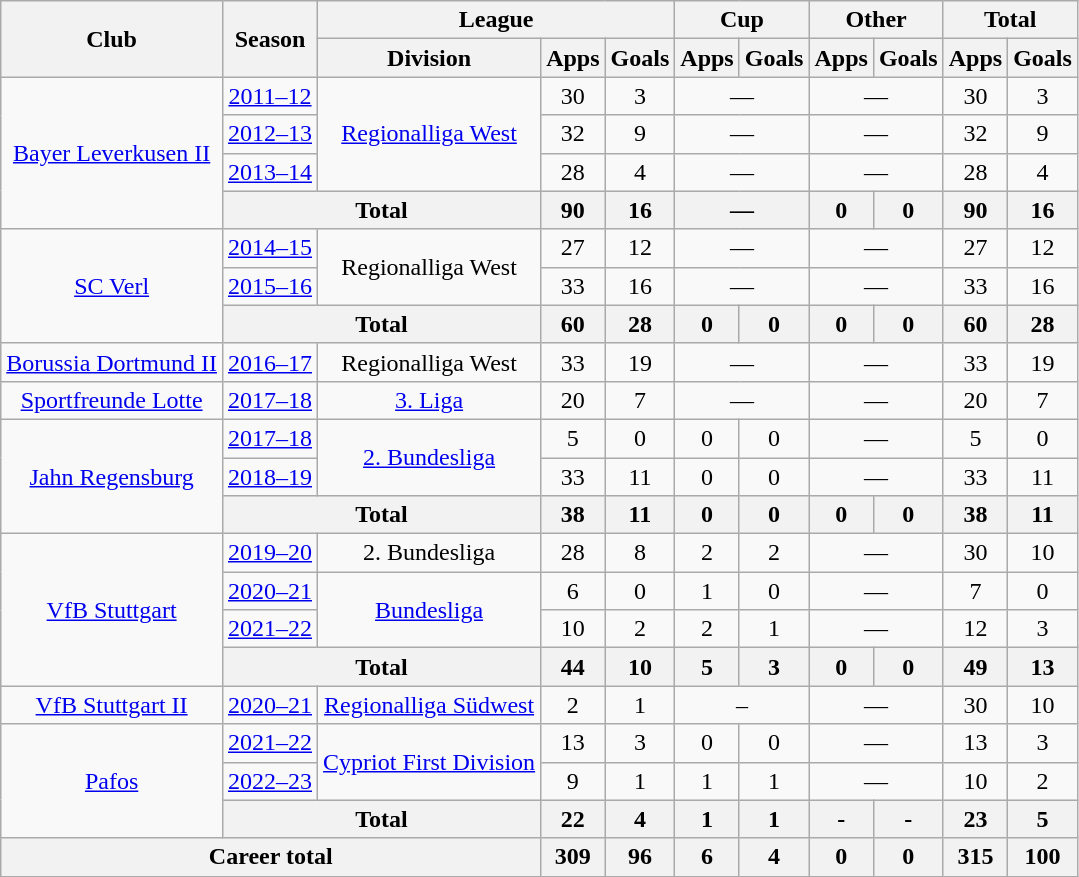<table class="wikitable" style="text-align:center">
<tr>
<th rowspan="2">Club</th>
<th rowspan="2">Season</th>
<th colspan="3">League</th>
<th colspan="2">Cup</th>
<th colspan="2">Other</th>
<th colspan="2">Total</th>
</tr>
<tr>
<th>Division</th>
<th>Apps</th>
<th>Goals</th>
<th>Apps</th>
<th>Goals</th>
<th>Apps</th>
<th>Goals</th>
<th>Apps</th>
<th>Goals</th>
</tr>
<tr>
<td rowspan="4"><a href='#'>Bayer Leverkusen II</a></td>
<td><a href='#'>2011–12</a></td>
<td rowspan="3"><a href='#'>Regionalliga West</a></td>
<td>30</td>
<td>3</td>
<td colspan="2">—</td>
<td colspan="2">—</td>
<td>30</td>
<td>3</td>
</tr>
<tr>
<td><a href='#'>2012–13</a></td>
<td>32</td>
<td>9</td>
<td colspan="2">—</td>
<td colspan="2">—</td>
<td>32</td>
<td>9</td>
</tr>
<tr>
<td><a href='#'>2013–14</a></td>
<td>28</td>
<td>4</td>
<td colspan="2">—</td>
<td colspan="2">—</td>
<td>28</td>
<td>4</td>
</tr>
<tr>
<th colspan="2">Total</th>
<th>90</th>
<th>16</th>
<th colspan="2">—</th>
<th>0</th>
<th>0</th>
<th>90</th>
<th>16</th>
</tr>
<tr>
<td rowspan="3"><a href='#'>SC Verl</a></td>
<td><a href='#'>2014–15</a></td>
<td rowspan="2">Regionalliga West</td>
<td>27</td>
<td>12</td>
<td colspan="2">—</td>
<td colspan="2">—</td>
<td>27</td>
<td>12</td>
</tr>
<tr>
<td><a href='#'>2015–16</a></td>
<td>33</td>
<td>16</td>
<td colspan="2">—</td>
<td colspan="2">—</td>
<td>33</td>
<td>16</td>
</tr>
<tr>
<th colspan="2">Total</th>
<th>60</th>
<th>28</th>
<th>0</th>
<th>0</th>
<th>0</th>
<th>0</th>
<th>60</th>
<th>28</th>
</tr>
<tr>
<td><a href='#'>Borussia Dortmund II</a></td>
<td><a href='#'>2016–17</a></td>
<td>Regionalliga West</td>
<td>33</td>
<td>19</td>
<td colspan="2">—</td>
<td colspan="2">—</td>
<td>33</td>
<td>19</td>
</tr>
<tr>
<td><a href='#'>Sportfreunde Lotte</a></td>
<td><a href='#'>2017–18</a></td>
<td><a href='#'>3. Liga</a></td>
<td>20</td>
<td>7</td>
<td colspan="2">—</td>
<td colspan="2">—</td>
<td>20</td>
<td>7</td>
</tr>
<tr>
<td rowspan="3"><a href='#'>Jahn Regensburg</a></td>
<td><a href='#'>2017–18</a></td>
<td rowspan="2"><a href='#'>2. Bundesliga</a></td>
<td>5</td>
<td>0</td>
<td>0</td>
<td>0</td>
<td colspan="2">—</td>
<td>5</td>
<td>0</td>
</tr>
<tr>
<td><a href='#'>2018–19</a></td>
<td>33</td>
<td>11</td>
<td>0</td>
<td>0</td>
<td colspan="2">—</td>
<td>33</td>
<td>11</td>
</tr>
<tr>
<th colspan="2">Total</th>
<th>38</th>
<th>11</th>
<th>0</th>
<th>0</th>
<th>0</th>
<th>0</th>
<th>38</th>
<th>11</th>
</tr>
<tr>
<td rowspan="4"><a href='#'>VfB Stuttgart</a></td>
<td><a href='#'>2019–20</a></td>
<td>2. Bundesliga</td>
<td>28</td>
<td>8</td>
<td>2</td>
<td>2</td>
<td colspan="2">—</td>
<td>30</td>
<td>10</td>
</tr>
<tr>
<td><a href='#'>2020–21</a></td>
<td rowspan="2"><a href='#'>Bundesliga</a></td>
<td>6</td>
<td>0</td>
<td>1</td>
<td>0</td>
<td colspan="2">—</td>
<td>7</td>
<td>0</td>
</tr>
<tr>
<td><a href='#'>2021–22</a></td>
<td>10</td>
<td>2</td>
<td>2</td>
<td>1</td>
<td colspan="2">—</td>
<td>12</td>
<td>3</td>
</tr>
<tr>
<th colspan="2">Total</th>
<th>44</th>
<th>10</th>
<th>5</th>
<th>3</th>
<th>0</th>
<th>0</th>
<th>49</th>
<th>13</th>
</tr>
<tr>
<td><a href='#'>VfB Stuttgart II</a></td>
<td><a href='#'>2020–21</a></td>
<td><a href='#'>Regionalliga Südwest</a></td>
<td>2</td>
<td>1</td>
<td colspan="2">–</td>
<td colspan="2">—</td>
<td>30</td>
<td>10</td>
</tr>
<tr>
<td rowspan="3"><a href='#'>Pafos</a></td>
<td><a href='#'>2021–22</a></td>
<td rowspan="2"><a href='#'>Cypriot First Division</a></td>
<td>13</td>
<td>3</td>
<td>0</td>
<td>0</td>
<td colspan="2">—</td>
<td>13</td>
<td>3</td>
</tr>
<tr>
<td><a href='#'>2022–23</a></td>
<td>9</td>
<td>1</td>
<td>1</td>
<td>1</td>
<td colspan="2">—</td>
<td>10</td>
<td>2</td>
</tr>
<tr>
<th colspan="2">Total</th>
<th>22</th>
<th>4</th>
<th>1</th>
<th>1</th>
<th>-</th>
<th>-</th>
<th>23</th>
<th>5</th>
</tr>
<tr>
<th colspan="3">Career total</th>
<th>309</th>
<th>96</th>
<th>6</th>
<th>4</th>
<th>0</th>
<th>0</th>
<th>315</th>
<th>100</th>
</tr>
</table>
